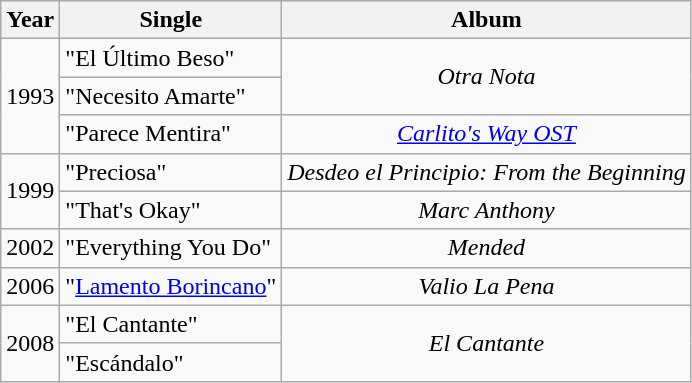<table class="wikitable">
<tr>
<th>Year</th>
<th>Single</th>
<th>Album</th>
</tr>
<tr>
<td style="text-align:center;" rowspan="3">1993</td>
<td align="left">"El Último Beso"</td>
<td style="text-align:center;" rowspan="2"><em>Otra Nota</em></td>
</tr>
<tr>
<td align="left">"Necesito Amarte"</td>
</tr>
<tr>
<td align="left">"Parece Mentira"</td>
<td style="text-align:center;"><em><a href='#'>Carlito's Way OST</a></em></td>
</tr>
<tr>
<td style="text-align:center;" rowspan="2">1999</td>
<td align="left">"Preciosa"</td>
<td style="text-align:center;"><em>Desdeo el Principio: From the Beginning</em></td>
</tr>
<tr>
<td align="left">"That's Okay"</td>
<td style="text-align:center;"><em>Marc Anthony</em></td>
</tr>
<tr>
<td style="text-align:center;">2002</td>
<td align="left">"Everything You Do"</td>
<td style="text-align:center;"><em>Mended</em></td>
</tr>
<tr>
<td style="text-align:center;">2006</td>
<td align="left">"<a href='#'>Lamento Borincano</a>"</td>
<td style="text-align:center;"><em>Valio La Pena</em></td>
</tr>
<tr>
<td style="text-align:center;" rowspan="2">2008</td>
<td align="left">"El Cantante"</td>
<td style="text-align:center;" rowspan="2"><em>El Cantante</em></td>
</tr>
<tr>
<td align="left">"Escándalo"</td>
</tr>
</table>
